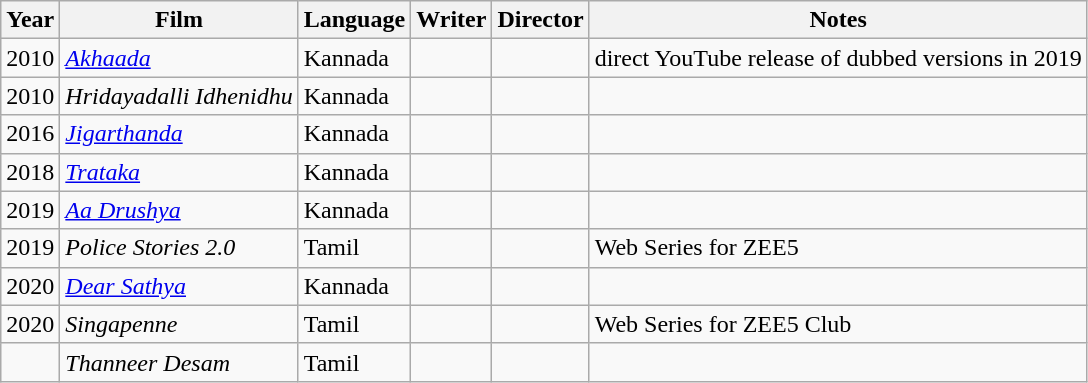<table class="wikitable">
<tr>
<th>Year</th>
<th>Film</th>
<th>Language</th>
<th>Writer</th>
<th>Director</th>
<th>Notes</th>
</tr>
<tr>
<td>2010</td>
<td><em><a href='#'>Akhaada</a></em></td>
<td>Kannada</td>
<td></td>
<td></td>
<td>direct YouTube release of dubbed versions in 2019</td>
</tr>
<tr>
<td>2010</td>
<td><em>Hridayadalli Idhenidhu</em></td>
<td>Kannada</td>
<td></td>
<td></td>
<td></td>
</tr>
<tr>
<td>2016</td>
<td><em><a href='#'>Jigarthanda</a></em></td>
<td>Kannada</td>
<td></td>
<td></td>
<td></td>
</tr>
<tr>
<td>2018</td>
<td><em><a href='#'>Trataka</a></em></td>
<td>Kannada</td>
<td></td>
<td></td>
<td></td>
</tr>
<tr>
<td>2019</td>
<td><em><a href='#'>Aa Drushya</a></em></td>
<td>Kannada</td>
<td></td>
<td></td>
<td></td>
</tr>
<tr>
<td>2019</td>
<td><em>Police Stories 2.0</em></td>
<td>Tamil</td>
<td></td>
<td></td>
<td>Web Series for ZEE5</td>
</tr>
<tr>
<td>2020</td>
<td><em><a href='#'>Dear Sathya</a></em></td>
<td>Kannada</td>
<td></td>
<td></td>
<td></td>
</tr>
<tr>
<td>2020</td>
<td><em>Singapenne</em></td>
<td>Tamil</td>
<td></td>
<td></td>
<td>Web Series for ZEE5 Club</td>
</tr>
<tr>
<td></td>
<td><em>Thanneer Desam</em></td>
<td>Tamil</td>
<td></td>
<td></td>
<td></td>
</tr>
</table>
